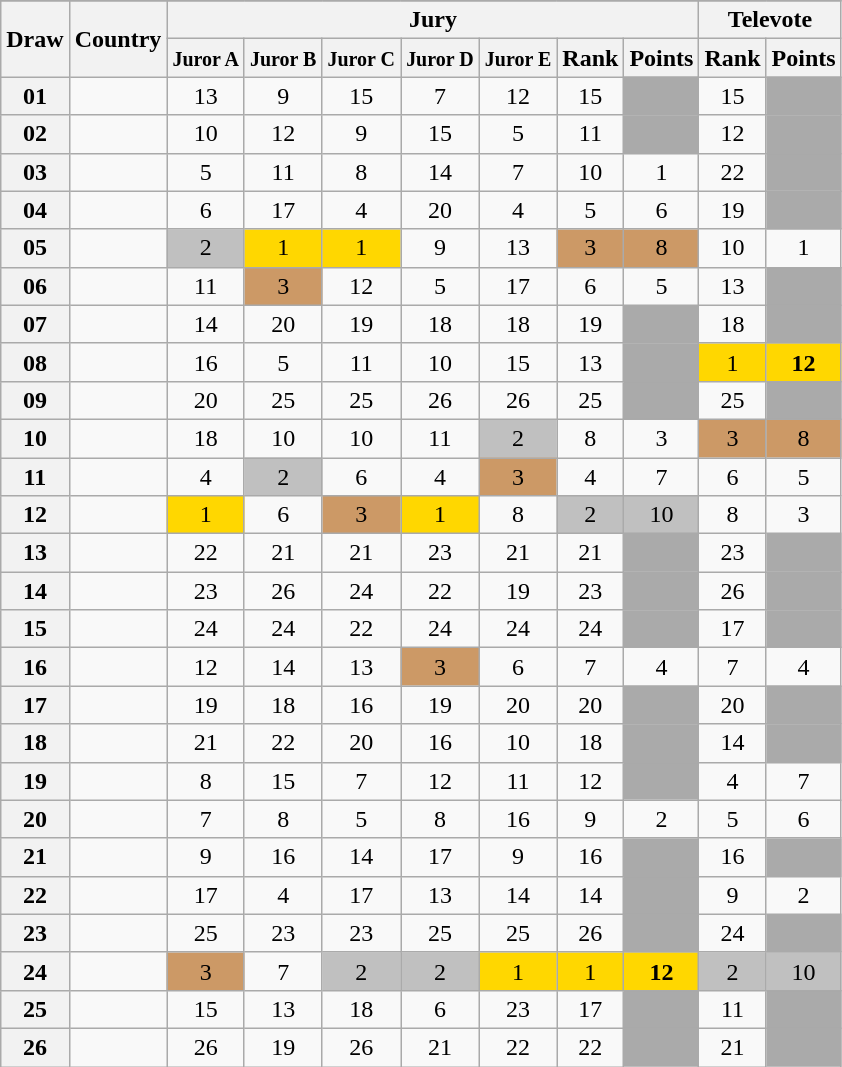<table class="sortable wikitable collapsible plainrowheaders" style="text-align:center;">
<tr>
</tr>
<tr>
<th scope="col" rowspan="2">Draw</th>
<th scope="col" rowspan="2">Country</th>
<th scope="col" colspan="7">Jury</th>
<th scope="col" colspan="2">Televote</th>
</tr>
<tr>
<th scope="col"><small>Juror A</small></th>
<th scope="col"><small>Juror B</small></th>
<th scope="col"><small>Juror C</small></th>
<th scope="col"><small>Juror D</small></th>
<th scope="col"><small>Juror E</small></th>
<th scope="col">Rank</th>
<th scope="col">Points</th>
<th scope="col">Rank</th>
<th scope="col">Points</th>
</tr>
<tr>
<th scope="row" style="text-align:center;">01</th>
<td style="text-align:left;"></td>
<td>13</td>
<td>9</td>
<td>15</td>
<td>7</td>
<td>12</td>
<td>15</td>
<td style="background:#AAAAAA;"></td>
<td>15</td>
<td style="background:#AAAAAA;"></td>
</tr>
<tr>
<th scope="row" style="text-align:center;">02</th>
<td style="text-align:left;"></td>
<td>10</td>
<td>12</td>
<td>9</td>
<td>15</td>
<td>5</td>
<td>11</td>
<td style="background:#AAAAAA;"></td>
<td>12</td>
<td style="background:#AAAAAA;"></td>
</tr>
<tr>
<th scope="row" style="text-align:center;">03</th>
<td style="text-align:left;"></td>
<td>5</td>
<td>11</td>
<td>8</td>
<td>14</td>
<td>7</td>
<td>10</td>
<td>1</td>
<td>22</td>
<td style="background:#AAAAAA;"></td>
</tr>
<tr>
<th scope="row" style="text-align:center;">04</th>
<td style="text-align:left;"></td>
<td>6</td>
<td>17</td>
<td>4</td>
<td>20</td>
<td>4</td>
<td>5</td>
<td>6</td>
<td>19</td>
<td style="background:#AAAAAA;"></td>
</tr>
<tr>
<th scope="row" style="text-align:center;">05</th>
<td style="text-align:left;"></td>
<td style="background:silver;">2</td>
<td style="background:gold;">1</td>
<td style="background:gold;">1</td>
<td>9</td>
<td>13</td>
<td style="background:#CC9966;">3</td>
<td style="background:#CC9966;">8</td>
<td>10</td>
<td>1</td>
</tr>
<tr>
<th scope="row" style="text-align:center;">06</th>
<td style="text-align:left;"></td>
<td>11</td>
<td style="background:#CC9966;">3</td>
<td>12</td>
<td>5</td>
<td>17</td>
<td>6</td>
<td>5</td>
<td>13</td>
<td style="background:#AAAAAA;"></td>
</tr>
<tr>
<th scope="row" style="text-align:center;">07</th>
<td style="text-align:left;"></td>
<td>14</td>
<td>20</td>
<td>19</td>
<td>18</td>
<td>18</td>
<td>19</td>
<td style="background:#AAAAAA;"></td>
<td>18</td>
<td style="background:#AAAAAA;"></td>
</tr>
<tr>
<th scope="row" style="text-align:center;">08</th>
<td style="text-align:left;"></td>
<td>16</td>
<td>5</td>
<td>11</td>
<td>10</td>
<td>15</td>
<td>13</td>
<td style="background:#AAAAAA;"></td>
<td style="background:gold;">1</td>
<td style="background:gold;"><strong>12</strong></td>
</tr>
<tr>
<th scope="row" style="text-align:center;">09</th>
<td style="text-align:left;"></td>
<td>20</td>
<td>25</td>
<td>25</td>
<td>26</td>
<td>26</td>
<td>25</td>
<td style="background:#AAAAAA;"></td>
<td>25</td>
<td style="background:#AAAAAA;"></td>
</tr>
<tr>
<th scope="row" style="text-align:center;">10</th>
<td style="text-align:left;"></td>
<td>18</td>
<td>10</td>
<td>10</td>
<td>11</td>
<td style="background:silver;">2</td>
<td>8</td>
<td>3</td>
<td style="background:#CC9966;">3</td>
<td style="background:#CC9966;">8</td>
</tr>
<tr>
<th scope="row" style="text-align:center;">11</th>
<td style="text-align:left;"></td>
<td>4</td>
<td style="background:silver;">2</td>
<td>6</td>
<td>4</td>
<td style="background:#CC9966;">3</td>
<td>4</td>
<td>7</td>
<td>6</td>
<td>5</td>
</tr>
<tr>
<th scope="row" style="text-align:center;">12</th>
<td style="text-align:left;"></td>
<td style="background:gold;">1</td>
<td>6</td>
<td style="background:#CC9966;">3</td>
<td style="background:gold;">1</td>
<td>8</td>
<td style="background:silver;">2</td>
<td style="background:silver;">10</td>
<td>8</td>
<td>3</td>
</tr>
<tr>
<th scope="row" style="text-align:center;">13</th>
<td style="text-align:left;"></td>
<td>22</td>
<td>21</td>
<td>21</td>
<td>23</td>
<td>21</td>
<td>21</td>
<td style="background:#AAAAAA;"></td>
<td>23</td>
<td style="background:#AAAAAA;"></td>
</tr>
<tr>
<th scope="row" style="text-align:center;">14</th>
<td style="text-align:left;"></td>
<td>23</td>
<td>26</td>
<td>24</td>
<td>22</td>
<td>19</td>
<td>23</td>
<td style="background:#AAAAAA;"></td>
<td>26</td>
<td style="background:#AAAAAA;"></td>
</tr>
<tr>
<th scope="row" style="text-align:center;">15</th>
<td style="text-align:left;"></td>
<td>24</td>
<td>24</td>
<td>22</td>
<td>24</td>
<td>24</td>
<td>24</td>
<td style="background:#AAAAAA;"></td>
<td>17</td>
<td style="background:#AAAAAA;"></td>
</tr>
<tr>
<th scope="row" style="text-align:center;">16</th>
<td style="text-align:left;"></td>
<td>12</td>
<td>14</td>
<td>13</td>
<td style="background:#CC9966;">3</td>
<td>6</td>
<td>7</td>
<td>4</td>
<td>7</td>
<td>4</td>
</tr>
<tr>
<th scope="row" style="text-align:center;">17</th>
<td style="text-align:left;"></td>
<td>19</td>
<td>18</td>
<td>16</td>
<td>19</td>
<td>20</td>
<td>20</td>
<td style="background:#AAAAAA;"></td>
<td>20</td>
<td style="background:#AAAAAA;"></td>
</tr>
<tr>
<th scope="row" style="text-align:center;">18</th>
<td style="text-align:left;"></td>
<td>21</td>
<td>22</td>
<td>20</td>
<td>16</td>
<td>10</td>
<td>18</td>
<td style="background:#AAAAAA;"></td>
<td>14</td>
<td style="background:#AAAAAA;"></td>
</tr>
<tr>
<th scope="row" style="text-align:center;">19</th>
<td style="text-align:left;"></td>
<td>8</td>
<td>15</td>
<td>7</td>
<td>12</td>
<td>11</td>
<td>12</td>
<td style="background:#AAAAAA;"></td>
<td>4</td>
<td>7</td>
</tr>
<tr>
<th scope="row" style="text-align:center;">20</th>
<td style="text-align:left;"></td>
<td>7</td>
<td>8</td>
<td>5</td>
<td>8</td>
<td>16</td>
<td>9</td>
<td>2</td>
<td>5</td>
<td>6</td>
</tr>
<tr>
<th scope="row" style="text-align:center;">21</th>
<td style="text-align:left;"></td>
<td>9</td>
<td>16</td>
<td>14</td>
<td>17</td>
<td>9</td>
<td>16</td>
<td style="background:#AAAAAA;"></td>
<td>16</td>
<td style="background:#AAAAAA;"></td>
</tr>
<tr>
<th scope="row" style="text-align:center;">22</th>
<td style="text-align:left;"></td>
<td>17</td>
<td>4</td>
<td>17</td>
<td>13</td>
<td>14</td>
<td>14</td>
<td style="background:#AAAAAA;"></td>
<td>9</td>
<td>2</td>
</tr>
<tr>
<th scope="row" style="text-align:center;">23</th>
<td style="text-align:left;"></td>
<td>25</td>
<td>23</td>
<td>23</td>
<td>25</td>
<td>25</td>
<td>26</td>
<td style="background:#AAAAAA;"></td>
<td>24</td>
<td style="background:#AAAAAA;"></td>
</tr>
<tr>
<th scope="row" style="text-align:center;">24</th>
<td style="text-align:left;"></td>
<td style="background:#CC9966;">3</td>
<td>7</td>
<td style="background:silver;">2</td>
<td style="background:silver;">2</td>
<td style="background:gold;">1</td>
<td style="background:gold;">1</td>
<td style="background:gold;"><strong>12</strong></td>
<td style="background:silver;">2</td>
<td style="background:silver;">10</td>
</tr>
<tr>
<th scope="row" style="text-align:center;">25</th>
<td style="text-align:left;"></td>
<td>15</td>
<td>13</td>
<td>18</td>
<td>6</td>
<td>23</td>
<td>17</td>
<td style="background:#AAAAAA;"></td>
<td>11</td>
<td style="background:#AAAAAA;"></td>
</tr>
<tr>
<th scope="row" style="text-align:center;">26</th>
<td style="text-align:left;"></td>
<td>26</td>
<td>19</td>
<td>26</td>
<td>21</td>
<td>22</td>
<td>22</td>
<td style="background:#AAAAAA;"></td>
<td>21</td>
<td style="background:#AAAAAA;"></td>
</tr>
</table>
